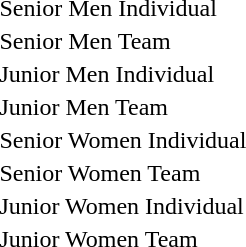<table>
<tr>
<td>Senior Men Individual</td>
<td></td>
<td></td>
<td></td>
</tr>
<tr>
<td>Senior Men Team</td>
<td></td>
<td></td>
<td></td>
</tr>
<tr>
<td>Junior Men Individual</td>
<td></td>
<td></td>
<td></td>
</tr>
<tr>
<td>Junior Men Team</td>
<td></td>
<td></td>
<td></td>
</tr>
<tr>
<td>Senior Women Individual</td>
<td></td>
<td></td>
<td></td>
</tr>
<tr>
<td>Senior Women Team</td>
<td></td>
<td></td>
<td></td>
</tr>
<tr>
<td>Junior Women Individual</td>
<td></td>
<td></td>
<td></td>
</tr>
<tr>
<td>Junior Women Team</td>
<td></td>
<td></td>
<td></td>
</tr>
</table>
